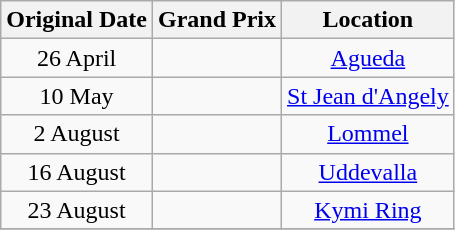<table class="wikitable">
<tr>
<th scope="col" align =center>Original Date</th>
<th scope="col" align =center>Grand Prix</th>
<th scope="col" align =center>Location</th>
</tr>
<tr>
<td align =center>26 April</td>
<td align =center></td>
<td align =center><a href='#'>Agueda</a></td>
</tr>
<tr>
<td align =center>10 May</td>
<td align =center></td>
<td align =center><a href='#'>St Jean d'Angely</a></td>
</tr>
<tr>
<td align =center>2 August</td>
<td align =center></td>
<td align =center><a href='#'>Lommel</a></td>
</tr>
<tr>
<td align =center>16 August</td>
<td align =center></td>
<td align =center><a href='#'>Uddevalla</a></td>
</tr>
<tr>
<td align =center>23 August</td>
<td align =center></td>
<td align =center><a href='#'>Kymi Ring</a></td>
</tr>
<tr>
</tr>
</table>
